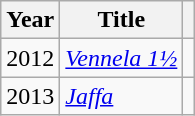<table class="wikitable sortable">
<tr>
<th>Year</th>
<th>Title</th>
<th scope="col" class="unsortable" ></th>
</tr>
<tr>
<td>2012</td>
<td><em><a href='#'>Vennela 1½</a></em></td>
<td></td>
</tr>
<tr>
<td>2013</td>
<td><em><a href='#'>Jaffa</a></em></td>
<td></td>
</tr>
</table>
